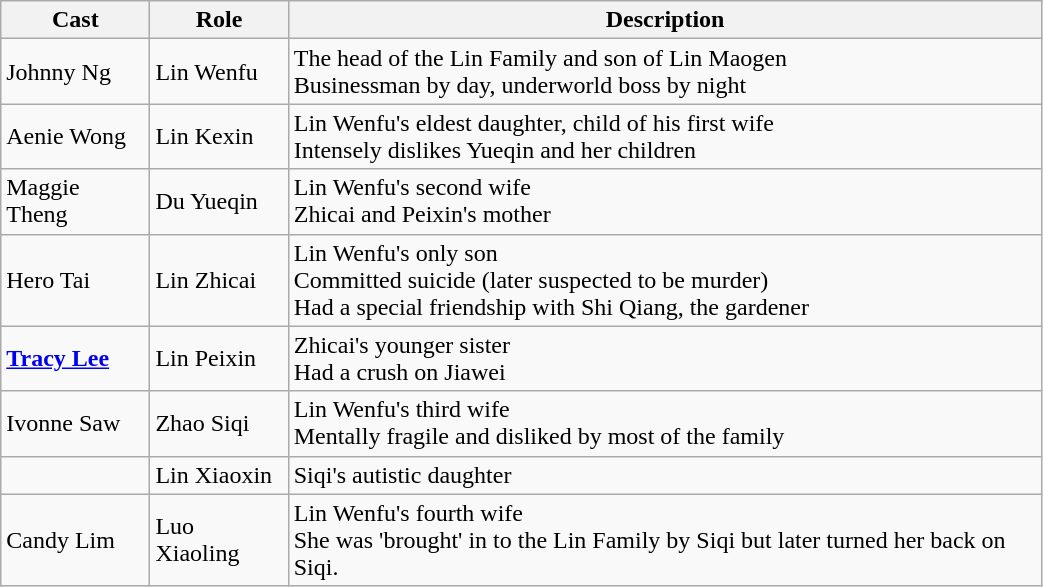<table class="wikitable" width="55%">
<tr>
<th>Cast</th>
<th>Role</th>
<th>Description</th>
</tr>
<tr>
<td>Johnny Ng</td>
<td>Lin Wenfu</td>
<td>The head of the Lin Family and son of Lin Maogen<br>Businessman by day, underworld boss by night</td>
</tr>
<tr>
<td>Aenie Wong</td>
<td>Lin Kexin</td>
<td>Lin Wenfu's eldest daughter, child of his first wife<br>Intensely dislikes Yueqin and her children</td>
</tr>
<tr>
<td>Maggie Theng</td>
<td>Du Yueqin</td>
<td>Lin Wenfu's second wife<br>Zhicai and Peixin's mother</td>
</tr>
<tr>
<td>Hero Tai</td>
<td>Lin Zhicai</td>
<td>Lin Wenfu's only son<br>Committed suicide (later suspected to be murder)<br>Had a special friendship with Shi Qiang, the gardener</td>
</tr>
<tr>
<td><strong><a href='#'>Tracy Lee</a></strong></td>
<td>Lin Peixin</td>
<td>Zhicai's younger sister <br> Had a crush on Jiawei</td>
</tr>
<tr>
<td>Ivonne Saw</td>
<td>Zhao Siqi</td>
<td>Lin Wenfu's third wife <br> Mentally fragile and disliked by most of the family</td>
</tr>
<tr>
<td></td>
<td>Lin Xiaoxin</td>
<td>Siqi's autistic daughter</td>
</tr>
<tr>
<td>Candy Lim</td>
<td>Luo Xiaoling</td>
<td>Lin Wenfu's fourth wife<br>She was 'brought' in to the Lin Family by Siqi but later turned her back on Siqi.</td>
</tr>
</table>
